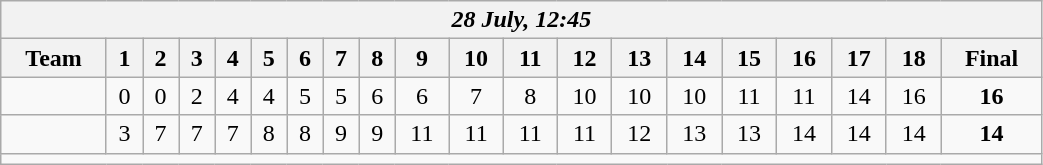<table class=wikitable style="text-align:center; width: 55%">
<tr>
<th colspan=20><em>28 July, 12:45</em></th>
</tr>
<tr>
<th>Team</th>
<th>1</th>
<th>2</th>
<th>3</th>
<th>4</th>
<th>5</th>
<th>6</th>
<th>7</th>
<th>8</th>
<th>9</th>
<th>10</th>
<th>11</th>
<th>12</th>
<th>13</th>
<th>14</th>
<th>15</th>
<th>16</th>
<th>17</th>
<th>18</th>
<th>Final</th>
</tr>
<tr>
<td align=left><strong></strong></td>
<td>0</td>
<td>0</td>
<td>2</td>
<td>4</td>
<td>4</td>
<td>5</td>
<td>5</td>
<td>6</td>
<td>6</td>
<td>7</td>
<td>8</td>
<td>10</td>
<td>10</td>
<td>10</td>
<td>11</td>
<td>11</td>
<td>14</td>
<td>16</td>
<td><strong>16</strong></td>
</tr>
<tr>
<td align=left></td>
<td>3</td>
<td>7</td>
<td>7</td>
<td>7</td>
<td>8</td>
<td>8</td>
<td>9</td>
<td>9</td>
<td>11</td>
<td>11</td>
<td>11</td>
<td>11</td>
<td>12</td>
<td>13</td>
<td>13</td>
<td>14</td>
<td>14</td>
<td>14</td>
<td><strong>14</strong></td>
</tr>
<tr>
<td colspan=20></td>
</tr>
</table>
